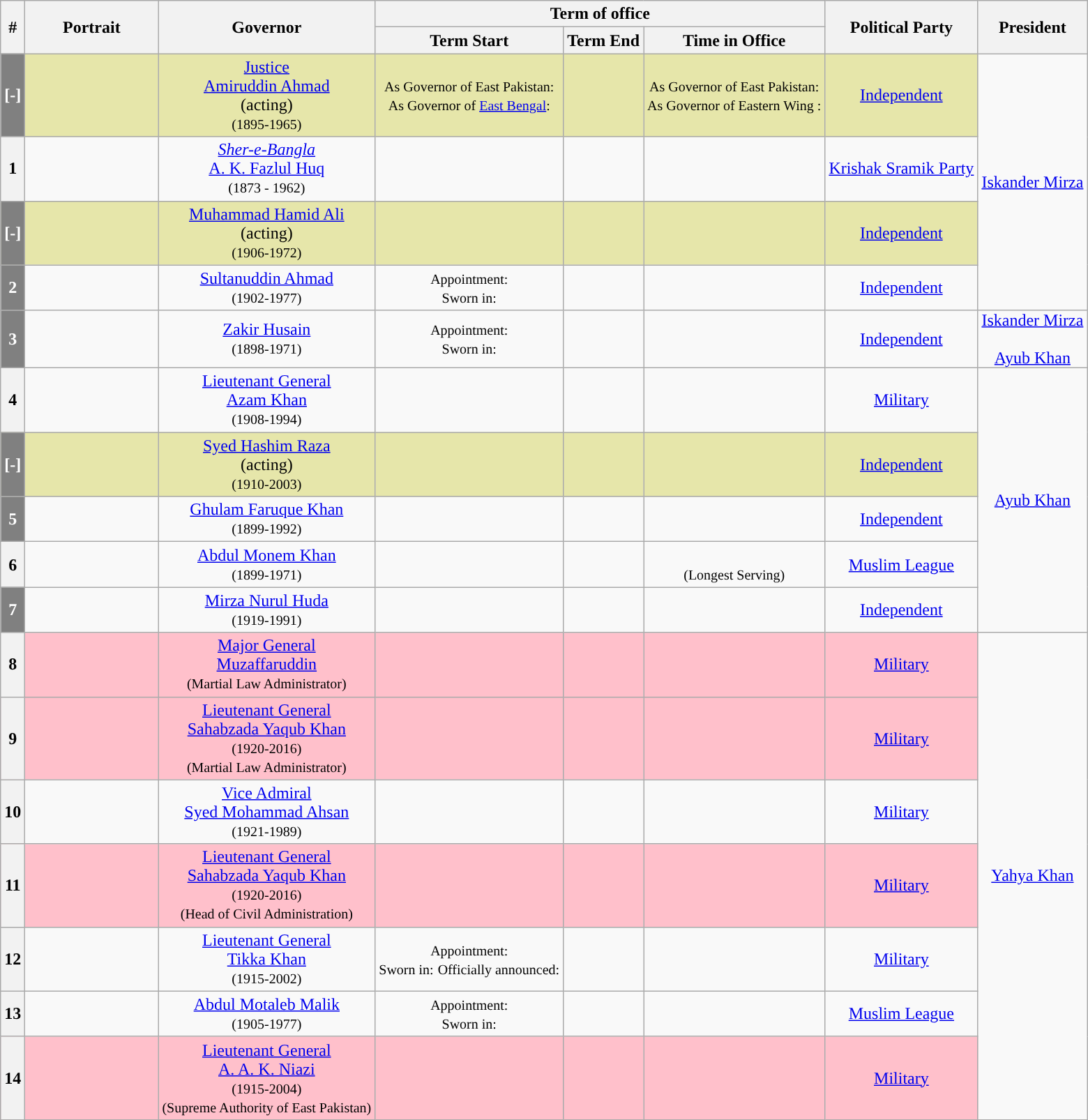<table class="wikitable sortable" style="text-align:center">
<tr>
<th rowspan="2" class="unsortable">#</th>
<th rowspan="2" class="unsortable" style="width:120px;">Portrait</th>
<th rowspan="2">Governor</th>
<th colspan="3">Term of office</th>
<th rowspan="2">Political Party</th>
<th rowspan="2">President</th>
</tr>
<tr>
<th>Term Start</th>
<th>Term End</th>
<th>Time in Office</th>
</tr>
<tr>
<td style="background-color:gray; color:white;"><strong>[-]</strong></td>
<td style="background:#e6e6aa;"></td>
<td style="background:#e6e6aa;"><a href='#'>Justice</a><br><a href='#'>Amiruddin Ahmad</a><br>(acting)<br><small>(1895-1965)</small></td>
<td style="background:#e6e6aa;"><small>As Governor of East Pakistan:</small><br><small>As Governor of <a href='#'>East Bengal</a>:</small>
</td>
<td style="background:#e6e6aa;"></td>
<td style="background:#e6e6aa;"><small>As Governor of East Pakistan:</small><br><small>As Governor of Eastern Wing :</small>
</td>
<td style="background:#e6e6aa;"><a href='#'>Independent</a></td>
<td rowspan="4"><a href='#'>Iskander Mirza</a></td>
</tr>
<tr>
<th style="background-color: ">1</th>
<td></td>
<td><em><a href='#'>Sher-e-Bangla</a></em><br><a href='#'>A. K. Fazlul Huq</a><br><small>(1873 - 1962)</small></td>
<td></td>
<td></td>
<td></td>
<td><a href='#'>Krishak Sramik Party</a></td>
</tr>
<tr style="background:#e6e6aa;">
<th style="background-color: gray; color:white"><strong>[-]</strong></th>
<td></td>
<td><a href='#'>Muhammad Hamid Ali</a><br>(acting)<br><small>(1906-1972)</small></td>
<td></td>
<td></td>
<td></td>
<td><a href='#'>Independent</a></td>
</tr>
<tr>
<th style="background-color: gray; color:white">2</th>
<td></td>
<td><a href='#'>Sultanuddin Ahmad</a><br><small>(1902-1977)</small></td>
<td><small>Appointment:</small><br><small>Sworn in:</small>
</td>
<td></td>
<td></td>
<td><a href='#'>Independent</a></td>
</tr>
<tr>
<th style="background-color: gray; color:white">3</th>
<td></td>
<td><a href='#'>Zakir Husain</a><br><small>(1898-1971)</small></td>
<td><small>Appointment:</small><br><small>Sworn in:</small>
</td>
<td></td>
<td></td>
<td><a href='#'>Independent</a></td>
<td style="padding:0;"><div><a href='#'>Iskander Mirza</a></div><br><div><a href='#'>Ayub Khan</a></div></td>
</tr>
<tr>
<th style="background-color: ">4<br></th>
<td></td>
<td><a href='#'>Lieutenant General</a><br><a href='#'>Azam Khan</a><br><small>(1908-1994)</small></td>
<td></td>
<td></td>
<td></td>
<td><a href='#'>Military</a></td>
<td rowspan="5"><a href='#'>Ayub Khan</a></td>
</tr>
<tr style="background:#e6e6aa;">
<td style="background-color:gray; color:white;"><strong>[-]</strong></td>
<td></td>
<td><a href='#'>Syed Hashim Raza</a><br>(acting)<br><small>(1910-2003)</small></td>
<td></td>
<td></td>
<td></td>
<td><a href='#'>Independent</a></td>
</tr>
<tr>
<th style="background-color: gray; color:white">5</th>
<td></td>
<td><a href='#'>Ghulam Faruque Khan</a><br><small>(1899-1992)</small></td>
<td></td>
<td></td>
<td></td>
<td><a href='#'>Independent</a></td>
</tr>
<tr>
<th style="background-color: ">6</th>
<td></td>
<td><a href='#'>Abdul Monem Khan</a><br><small>(1899-1971)</small></td>
<td></td>
<td></td>
<td><br><small>(Longest Serving)</small></td>
<td><a href='#'>Muslim League</a></td>
</tr>
<tr>
<th style="background-color: gray; color:white">7</th>
<td></td>
<td><a href='#'>Mirza Nurul Huda</a><br><small>(1919-1991)</small></td>
<td></td>
<td></td>
<td></td>
<td><a href='#'>Independent</a></td>
</tr>
<tr>
<th style="background-color: ">8</th>
<td style="background-color: pink;"></td>
<td style="background-color: pink;"><a href='#'>Major General</a><br><a href='#'>Muzaffaruddin</a><br><small>(Martial Law Administrator)</small></td>
<td style="background-color: pink;"></td>
<td style="background-color: pink;"></td>
<td style="background-color: pink;"></td>
<td style="background-color: pink;"><a href='#'>Military</a></td>
<td rowspan="7"><a href='#'>Yahya Khan</a></td>
</tr>
<tr style="background-color: pink;">
<th style="background-color: ">9</th>
<td></td>
<td><a href='#'>Lieutenant General</a><br><a href='#'>Sahabzada Yaqub Khan</a><br><small>(1920-2016)</small><br><small>(Martial Law Administrator)</small></td>
<td></td>
<td></td>
<td></td>
<td><a href='#'>Military</a></td>
</tr>
<tr>
<th style="background-color: ">10</th>
<td></td>
<td><a href='#'>Vice Admiral</a><br><a href='#'>Syed Mohammad Ahsan</a><br><small>(1921-1989)</small></td>
<td></td>
<td></td>
<td></td>
<td><a href='#'>Military</a></td>
</tr>
<tr style="background-color: pink;">
<th style="background-color: ">11</th>
<td></td>
<td><a href='#'>Lieutenant General</a><br><a href='#'>Sahabzada Yaqub Khan</a><br><small>(1920-2016)</small><br><small>(Head of Civil Administration)</small></td>
<td></td>
<td></td>
<td></td>
<td><a href='#'>Military</a></td>
</tr>
<tr>
<th style="background-color: ">12</th>
<td></td>
<td><a href='#'>Lieutenant General</a><br><a href='#'>Tikka Khan</a><br><small>(1915-2002)</small></td>
<td><small>Appointment:</small><br><small>Sworn in:</small>
<small>Officially announced:</small>
</td>
<td></td>
<td></td>
<td><a href='#'>Military</a></td>
</tr>
<tr>
<th style="background-color: ">13</th>
<td></td>
<td><a href='#'>Abdul Motaleb Malik</a><br><small>(1905-1977)</small></td>
<td><small>Appointment:</small><br><small>Sworn in:</small>
</td>
<td></td>
<td></td>
<td><a href='#'>Muslim League</a></td>
</tr>
<tr style="background-color: pink;">
<th style="background-color: ">14</th>
<td></td>
<td><a href='#'>Lieutenant General</a><br><a href='#'>A. A. K. Niazi</a><br><small>(1915-2004)</small><br><small>(Supreme Authority of East Pakistan)</small></td>
<td></td>
<td></td>
<td></td>
<td><a href='#'>Military</a></td>
</tr>
</table>
